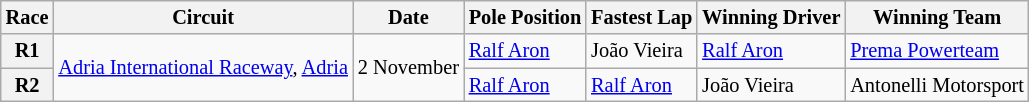<table class="wikitable" style="font-size: 85%">
<tr>
<th>Race</th>
<th>Circuit</th>
<th>Date</th>
<th>Pole Position</th>
<th>Fastest Lap</th>
<th>Winning Driver</th>
<th>Winning Team</th>
</tr>
<tr>
<th>R1</th>
<td rowspan=2><a href='#'>Adria International Raceway</a>, <a href='#'>Adria</a></td>
<td rowspan=2>2 November</td>
<td> <a href='#'>Ralf Aron</a></td>
<td> João Vieira</td>
<td> <a href='#'>Ralf Aron</a></td>
<td> <a href='#'>Prema Powerteam</a></td>
</tr>
<tr>
<th>R2</th>
<td> <a href='#'>Ralf Aron</a></td>
<td> <a href='#'>Ralf Aron</a></td>
<td> João Vieira</td>
<td> Antonelli Motorsport</td>
</tr>
</table>
